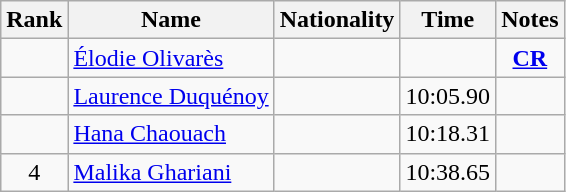<table class="wikitable sortable" style="text-align:center">
<tr>
<th>Rank</th>
<th>Name</th>
<th>Nationality</th>
<th>Time</th>
<th>Notes</th>
</tr>
<tr>
<td></td>
<td align=left><a href='#'>Élodie Olivarès</a></td>
<td align=left></td>
<td></td>
<td><strong><a href='#'>CR</a></strong></td>
</tr>
<tr>
<td></td>
<td align=left><a href='#'>Laurence Duquénoy</a></td>
<td align=left></td>
<td>10:05.90</td>
<td></td>
</tr>
<tr>
<td></td>
<td align=left><a href='#'>Hana Chaouach</a></td>
<td align=left></td>
<td>10:18.31</td>
<td></td>
</tr>
<tr>
<td>4</td>
<td align=left><a href='#'>Malika Ghariani</a></td>
<td align=left></td>
<td>10:38.65</td>
<td></td>
</tr>
</table>
